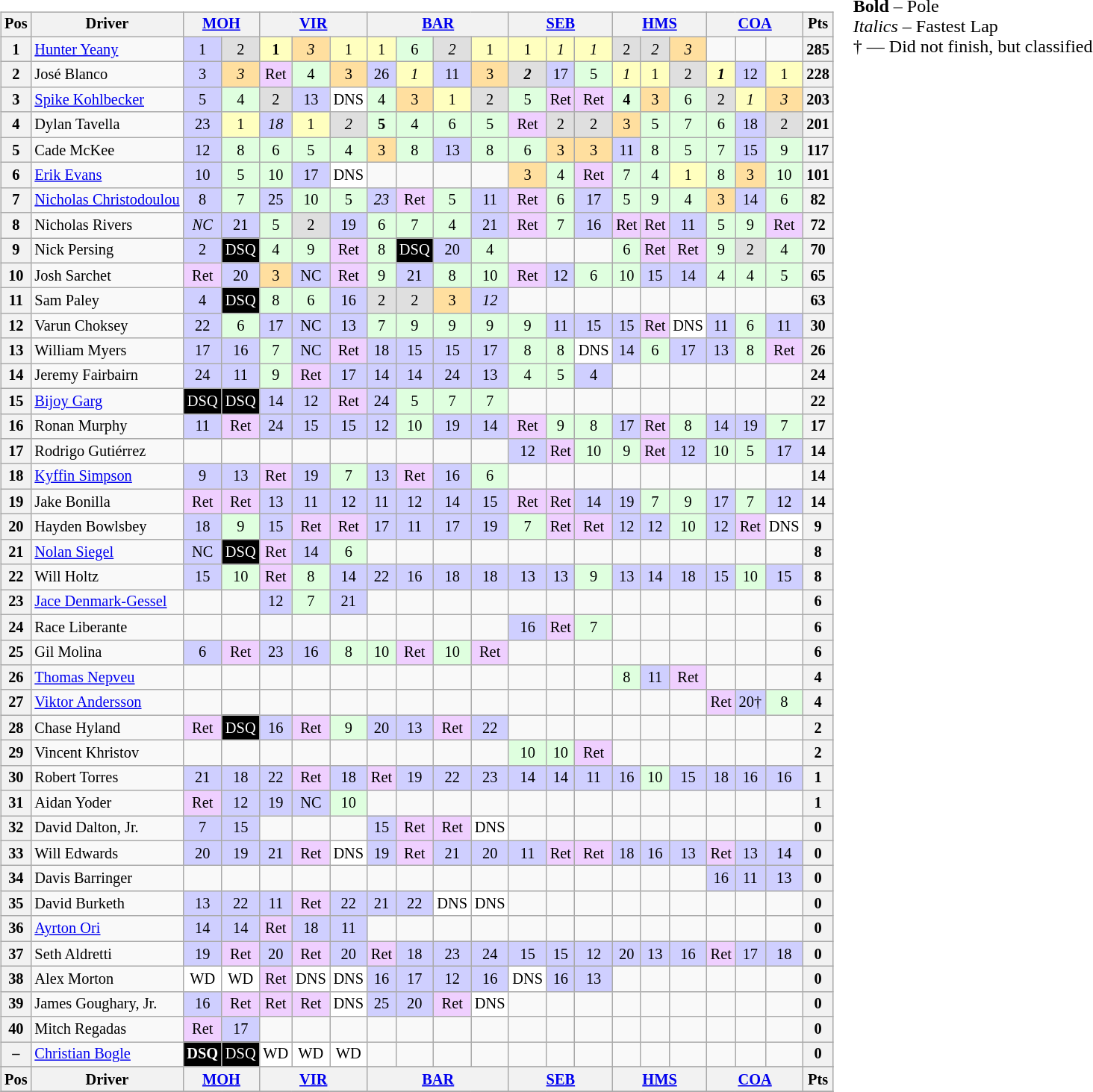<table>
<tr>
<td><br><table class="wikitable" style="font-size:85%; text-align:center">
<tr style="background:#f9f9f9">
<th>Pos</th>
<th>Driver</th>
<th colspan=2><a href='#'>MOH</a></th>
<th colspan=3><a href='#'>VIR</a></th>
<th colspan=4><a href='#'>BAR</a></th>
<th colspan=3><a href='#'>SEB</a></th>
<th colspan=3><a href='#'>HMS</a></th>
<th colspan=3><a href='#'>COA</a></th>
<th>Pts</th>
</tr>
<tr>
<th>1</th>
<td style="text-align:left"> <a href='#'>Hunter Yeany</a></td>
<td style="background:#cfcfff">1</td>
<td style="background:#dfdfdf">2</td>
<td style="background:#ffffbf"><strong>1</strong></td>
<td style="background:#ffdf9f"><em>3</em></td>
<td style="background:#ffffbf">1</td>
<td style="background:#ffffbf">1</td>
<td style="background:#dfffdf">6</td>
<td style="background:#dfdfdf"><em>2</em></td>
<td style="background:#ffffbf">1</td>
<td style="background:#ffffbf">1</td>
<td style="background:#ffffbf"><em>1</em></td>
<td style="background:#ffffbf"><em>1</em></td>
<td style="background:#dfdfdf">2</td>
<td style="background:#dfdfdf"><em>2</em></td>
<td style="background:#ffdf9f"><em>3</em></td>
<td></td>
<td></td>
<td></td>
<th>285</th>
</tr>
<tr>
<th>2</th>
<td style="text-align:left"> José Blanco</td>
<td style="background:#cfcfff">3</td>
<td style="background:#ffdf9f"><em>3</em></td>
<td style="background:#efcfff">Ret</td>
<td style="background:#dfffdf">4</td>
<td style="background:#ffdf9f">3</td>
<td style="background:#cfcfff">26</td>
<td style="background:#ffffbf"><em>1</em></td>
<td style="background:#cfcfff">11</td>
<td style="background:#ffdf9f">3</td>
<td style="background:#dfdfdf"><strong><em>2</em></strong></td>
<td style="background:#cfcfff">17</td>
<td style="background:#dfffdf">5</td>
<td style="background:#ffffbf"><em>1</em></td>
<td style="background:#ffffbf">1</td>
<td style="background:#dfdfdf">2</td>
<td style="background:#ffffbf"><strong><em>1</em></strong></td>
<td style="background:#cfcfff">12</td>
<td style="background:#ffffbf">1</td>
<th>228</th>
</tr>
<tr>
<th>3</th>
<td style="text-align:left"> <a href='#'>Spike Kohlbecker</a></td>
<td style="background:#cfcfff">5</td>
<td style="background:#dfffdf">4</td>
<td style="background:#dfdfdf">2</td>
<td style="background:#cfcfff">13</td>
<td style="background:#ffffff">DNS</td>
<td style="background:#dfffdf">4</td>
<td style="background:#ffdf9f">3</td>
<td style="background:#ffffbf">1</td>
<td style="background:#dfdfdf">2</td>
<td style="background:#dfffdf">5</td>
<td style="background:#efcfff">Ret</td>
<td style="background:#efcfff">Ret</td>
<td style="background:#dfffdf"><strong>4</strong></td>
<td style="background:#ffdf9f">3</td>
<td style="background:#dfffdf">6</td>
<td style="background:#dfdfdf">2</td>
<td style="background:#ffffbf"><em>1</em></td>
<td style="background:#ffdf9f"><em>3</em></td>
<th>203</th>
</tr>
<tr>
<th>4</th>
<td style="text-align:left"> Dylan Tavella</td>
<td style="background:#cfcfff">23</td>
<td style="background:#ffffbf">1</td>
<td style="background:#cfcfff"><em>18</em></td>
<td style="background:#ffffbf">1</td>
<td style="background:#dfdfdf"><em>2</em></td>
<td style="background:#dfffdf"><strong>5</strong></td>
<td style="background:#dfffdf">4</td>
<td style="background:#dfffdf">6</td>
<td style="background:#dfffdf">5</td>
<td style="background:#efcfff">Ret</td>
<td style="background:#dfdfdf">2</td>
<td style="background:#dfdfdf">2</td>
<td style="background:#ffdf9f">3</td>
<td style="background:#dfffdf">5</td>
<td style="background:#dfffdf">7</td>
<td style="background:#dfffdf">6</td>
<td style="background:#cfcfff">18</td>
<td style="background:#dfdfdf">2</td>
<th>201</th>
</tr>
<tr>
<th>5</th>
<td style="text-align:left"> Cade McKee</td>
<td style="background:#cfcfff">12</td>
<td style="background:#dfffdf">8</td>
<td style="background:#dfffdf">6</td>
<td style="background:#dfffdf">5</td>
<td style="background:#dfffdf">4</td>
<td style="background:#ffdf9f">3</td>
<td style="background:#dfffdf">8</td>
<td style="background:#cfcfff">13</td>
<td style="background:#dfffdf">8</td>
<td style="background:#dfffdf">6</td>
<td style="background:#ffdf9f">3</td>
<td style="background:#ffdf9f">3</td>
<td style="background:#cfcfff">11</td>
<td style="background:#dfffdf">8</td>
<td style="background:#dfffdf">5</td>
<td style="background:#dfffdf">7</td>
<td style="background:#cfcfff">15</td>
<td style="background:#dfffdf">9</td>
<th>117</th>
</tr>
<tr>
<th>6</th>
<td style="text-align:left"> <a href='#'>Erik Evans</a></td>
<td style="background:#cfcfff">10</td>
<td style="background:#dfffdf">5</td>
<td style="background:#dfffdf">10</td>
<td style="background:#cfcfff">17</td>
<td style="background:#ffffff">DNS</td>
<td></td>
<td></td>
<td></td>
<td></td>
<td style="background:#ffdf9f">3</td>
<td style="background:#dfffdf">4</td>
<td style="background:#efcfff">Ret</td>
<td style="background:#dfffdf">7</td>
<td style="background:#dfffdf">4</td>
<td style="background:#ffffbf">1</td>
<td style="background:#dfffdf">8</td>
<td style="background:#ffdf9f">3</td>
<td style="background:#dfffdf">10</td>
<th>101</th>
</tr>
<tr>
<th>7</th>
<td style="text-align:left" nowrap> <a href='#'>Nicholas Christodoulou</a></td>
<td style="background:#cfcfff">8</td>
<td style="background:#dfffdf">7</td>
<td style="background:#cfcfff">25</td>
<td style="background:#dfffdf">10</td>
<td style="background:#dfffdf">5</td>
<td style="background:#cfcfff"><em>23</em></td>
<td style="background:#efcfff">Ret</td>
<td style="background:#dfffdf">5</td>
<td style="background:#cfcfff">11</td>
<td style="background:#efcfff">Ret</td>
<td style="background:#dfffdf">6</td>
<td style="background:#cfcfff">17</td>
<td style="background:#dfffdf">5</td>
<td style="background:#dfffdf">9</td>
<td style="background:#dfffdf">4</td>
<td style="background:#ffdf9f">3</td>
<td style="background:#cfcfff">14</td>
<td style="background:#dfffdf">6</td>
<th>82</th>
</tr>
<tr>
<th>8</th>
<td style="text-align:left"> Nicholas Rivers</td>
<td style="background:#cfcfff"><em>NC</em></td>
<td style="background:#cfcfff">21</td>
<td style="background:#dfffdf">5</td>
<td style="background:#dfdfdf">2</td>
<td style="background:#cfcfff">19</td>
<td style="background:#dfffdf">6</td>
<td style="background:#dfffdf">7</td>
<td style="background:#dfffdf">4</td>
<td style="background:#cfcfff">21</td>
<td style="background:#efcfff">Ret</td>
<td style="background:#dfffdf">7</td>
<td style="background:#cfcfff">16</td>
<td style="background:#efcfff">Ret</td>
<td style="background:#efcfff">Ret</td>
<td style="background:#cfcfff">11</td>
<td style="background:#dfffdf">5</td>
<td style="background:#dfffdf">9</td>
<td style="background:#efcfff">Ret</td>
<th>72</th>
</tr>
<tr>
<th>9</th>
<td style="text-align:left"> Nick Persing</td>
<td style="background:#cfcfff">2</td>
<td style="background:#000000; color:white">DSQ</td>
<td style="background:#dfffdf">4</td>
<td style="background:#dfffdf">9</td>
<td style="background:#efcfff">Ret</td>
<td style="background:#dfffdf">8</td>
<td style="background:#000000; color:white">DSQ</td>
<td style="background:#cfcfff">20</td>
<td style="background:#dfffdf">4</td>
<td></td>
<td></td>
<td></td>
<td style="background:#dfffdf">6</td>
<td style="background:#efcfff">Ret</td>
<td style="background:#efcfff">Ret</td>
<td style="background:#dfffdf">9</td>
<td style="background:#dfdfdf">2</td>
<td style="background:#dfffdf">4</td>
<th>70</th>
</tr>
<tr>
<th>10</th>
<td style="text-align:left"> Josh Sarchet</td>
<td style="background:#efcfff">Ret</td>
<td style="background:#cfcfff">20</td>
<td style="background:#ffdf9f">3</td>
<td style="background:#cfcfff">NC</td>
<td style="background:#efcfff">Ret</td>
<td style="background:#dfffdf">9</td>
<td style="background:#cfcfff">21</td>
<td style="background:#dfffdf">8</td>
<td style="background:#dfffdf">10</td>
<td style="background:#efcfff">Ret</td>
<td style="background:#cfcfff">12</td>
<td style="background:#dfffdf">6</td>
<td style="background:#dfffdf">10</td>
<td style="background:#cfcfff">15</td>
<td style="background:#cfcfff">14</td>
<td style="background:#dfffdf">4</td>
<td style="background:#dfffdf">4</td>
<td style="background:#dfffdf">5</td>
<th>65</th>
</tr>
<tr>
<th>11</th>
<td style="text-align:left"> Sam Paley</td>
<td style="background:#cfcfff">4</td>
<td style="background:#000000; color:white">DSQ</td>
<td style="background:#dfffdf">8</td>
<td style="background:#dfffdf">6</td>
<td style="background:#cfcfff">16</td>
<td style="background:#dfdfdf">2</td>
<td style="background:#dfdfdf">2</td>
<td style="background:#ffdf9f">3</td>
<td style="background:#cfcfff"><em>12</em></td>
<td></td>
<td></td>
<td></td>
<td></td>
<td></td>
<td></td>
<td></td>
<td></td>
<td></td>
<th>63</th>
</tr>
<tr>
<th>12</th>
<td style="text-align:left"> Varun Choksey</td>
<td style="background:#cfcfff">22</td>
<td style="background:#dfffdf">6</td>
<td style="background:#cfcfff">17</td>
<td style="background:#cfcfff">NC</td>
<td style="background:#cfcfff">13</td>
<td style="background:#dfffdf">7</td>
<td style="background:#dfffdf">9</td>
<td style="background:#dfffdf">9</td>
<td style="background:#dfffdf">9</td>
<td style="background:#dfffdf">9</td>
<td style="background:#cfcfff">11</td>
<td style="background:#cfcfff">15</td>
<td style="background:#cfcfff">15</td>
<td style="background:#efcfff">Ret</td>
<td style="background:#ffffff">DNS</td>
<td style="background:#cfcfff">11</td>
<td style="background:#dfffdf">6</td>
<td style="background:#cfcfff">11</td>
<th>30</th>
</tr>
<tr>
<th>13</th>
<td style="text-align:left"> William Myers</td>
<td style="background:#cfcfff">17</td>
<td style="background:#cfcfff">16</td>
<td style="background:#dfffdf">7</td>
<td style="background:#cfcfff">NC</td>
<td style="background:#efcfff">Ret</td>
<td style="background:#cfcfff">18</td>
<td style="background:#cfcfff">15</td>
<td style="background:#cfcfff">15</td>
<td style="background:#cfcfff">17</td>
<td style="background:#dfffdf">8</td>
<td style="background:#dfffdf">8</td>
<td style="background:#ffffff">DNS</td>
<td style="background:#cfcfff">14</td>
<td style="background:#dfffdf">6</td>
<td style="background:#cfcfff">17</td>
<td style="background:#cfcfff">13</td>
<td style="background:#dfffdf">8</td>
<td style="background:#efcfff">Ret</td>
<th>26</th>
</tr>
<tr>
<th>14</th>
<td style="text-align:left"> Jeremy Fairbairn</td>
<td style="background:#cfcfff">24</td>
<td style="background:#cfcfff">11</td>
<td style="background:#dfffdf">9</td>
<td style="background:#efcfff">Ret</td>
<td style="background:#cfcfff">17</td>
<td style="background:#cfcfff">14</td>
<td style="background:#cfcfff">14</td>
<td style="background:#cfcfff">24</td>
<td style="background:#cfcfff">13</td>
<td style="background:#dfffdf">4</td>
<td style="background:#dfffdf">5</td>
<td style="background:#cfcfff">4</td>
<td></td>
<td></td>
<td></td>
<td></td>
<td></td>
<td></td>
<th>24</th>
</tr>
<tr>
<th>15</th>
<td style="text-align:left"> <a href='#'>Bijoy Garg</a></td>
<td style="background:#000000; color:white">DSQ</td>
<td style="background:#000000; color:white">DSQ</td>
<td style="background:#cfcfff">14</td>
<td style="background:#cfcfff">12</td>
<td style="background:#efcfff">Ret</td>
<td style="background:#cfcfff">24</td>
<td style="background:#dfffdf">5</td>
<td style="background:#dfffdf">7</td>
<td style="background:#dfffdf">7</td>
<td></td>
<td></td>
<td></td>
<td></td>
<td></td>
<td></td>
<td></td>
<td></td>
<td></td>
<th>22</th>
</tr>
<tr>
<th>16</th>
<td style="text-align:left"> Ronan Murphy</td>
<td style="background:#cfcfff">11</td>
<td style="background:#efcfff">Ret</td>
<td style="background:#cfcfff">24</td>
<td style="background:#cfcfff">15</td>
<td style="background:#cfcfff">15</td>
<td style="background:#cfcfff">12</td>
<td style="background:#dfffdf">10</td>
<td style="background:#cfcfff">19</td>
<td style="background:#cfcfff">14</td>
<td style="background:#efcfff">Ret</td>
<td style="background:#dfffdf">9</td>
<td style="background:#dfffdf">8</td>
<td style="background:#cfcfff">17</td>
<td style="background:#efcfff">Ret</td>
<td style="background:#dfffdf">8</td>
<td style="background:#cfcfff">14</td>
<td style="background:#cfcfff">19</td>
<td style="background:#dfffdf">7</td>
<th>17</th>
</tr>
<tr>
<th>17</th>
<td style="text-align:left"> Rodrigo Gutiérrez</td>
<td></td>
<td></td>
<td></td>
<td></td>
<td></td>
<td></td>
<td></td>
<td></td>
<td></td>
<td style="background:#cfcfff">12</td>
<td style="background:#efcfff">Ret</td>
<td style="background:#dfffdf">10</td>
<td style="background:#dfffdf">9</td>
<td style="background:#efcfff">Ret</td>
<td style="background:#cfcfff">12</td>
<td style="background:#dfffdf">10</td>
<td style="background:#dfffdf">5</td>
<td style="background:#cfcfff">17</td>
<th>14</th>
</tr>
<tr>
<th>18</th>
<td style="text-align:left"> <a href='#'>Kyffin Simpson</a></td>
<td style="background:#cfcfff">9</td>
<td style="background:#cfcfff">13</td>
<td style="background:#efcfff">Ret</td>
<td style="background:#cfcfff">19</td>
<td style="background:#dfffdf">7</td>
<td style="background:#cfcfff">13</td>
<td style="background:#efcfff">Ret</td>
<td style="background:#cfcfff">16</td>
<td style="background:#dfffdf">6</td>
<td></td>
<td></td>
<td></td>
<td></td>
<td></td>
<td></td>
<td></td>
<td></td>
<td></td>
<th>14</th>
</tr>
<tr>
<th>19</th>
<td style="text-align:left"> Jake Bonilla</td>
<td style="background:#efcfff">Ret</td>
<td style="background:#efcfff">Ret</td>
<td style="background:#cfcfff">13</td>
<td style="background:#cfcfff">11</td>
<td style="background:#cfcfff">12</td>
<td style="background:#cfcfff">11</td>
<td style="background:#cfcfff">12</td>
<td style="background:#cfcfff">14</td>
<td style="background:#cfcfff">15</td>
<td style="background:#efcfff">Ret</td>
<td style="background:#efcfff">Ret</td>
<td style="background:#cfcfff">14</td>
<td style="background:#cfcfff">19</td>
<td style="background:#dfffdf">7</td>
<td style="background:#dfffdf">9</td>
<td style="background:#cfcfff">17</td>
<td style="background:#dfffdf">7</td>
<td style="background:#cfcfff">12</td>
<th>14</th>
</tr>
<tr>
<th>20</th>
<td style="text-align:left"> Hayden Bowlsbey</td>
<td style="background:#cfcfff">18</td>
<td style="background:#dfffdf">9</td>
<td style="background:#cfcfff">15</td>
<td style="background:#efcfff">Ret</td>
<td style="background:#efcfff">Ret</td>
<td style="background:#cfcfff">17</td>
<td style="background:#cfcfff">11</td>
<td style="background:#cfcfff">17</td>
<td style="background:#cfcfff">19</td>
<td style="background:#dfffdf">7</td>
<td style="background:#efcfff">Ret</td>
<td style="background:#efcfff">Ret</td>
<td style="background:#cfcfff">12</td>
<td style="background:#cfcfff">12</td>
<td style="background:#dfffdf">10</td>
<td style="background:#cfcfff">12</td>
<td style="background:#efcfff">Ret</td>
<td style="background:#ffffff">DNS</td>
<th>9</th>
</tr>
<tr>
<th>21</th>
<td style="text-align:left"> <a href='#'>Nolan Siegel</a></td>
<td style="background:#cfcfff">NC</td>
<td style="background:#000000; color:white">DSQ</td>
<td style="background:#efcfff">Ret</td>
<td style="background:#cfcfff">14</td>
<td style="background:#dfffdf">6</td>
<td></td>
<td></td>
<td></td>
<td></td>
<td></td>
<td></td>
<td></td>
<td></td>
<td></td>
<td></td>
<td></td>
<td></td>
<td></td>
<th>8</th>
</tr>
<tr>
<th>22</th>
<td style="text-align:left"> Will Holtz</td>
<td style="background:#cfcfff">15</td>
<td style="background:#dfffdf">10</td>
<td style="background:#efcfff">Ret</td>
<td style="background:#dfffdf">8</td>
<td style="background:#cfcfff">14</td>
<td style="background:#cfcfff">22</td>
<td style="background:#cfcfff">16</td>
<td style="background:#cfcfff">18</td>
<td style="background:#cfcfff">18</td>
<td style="background:#cfcfff">13</td>
<td style="background:#cfcfff">13</td>
<td style="background:#dfffdf">9</td>
<td style="background:#cfcfff">13</td>
<td style="background:#cfcfff">14</td>
<td style="background:#cfcfff">18</td>
<td style="background:#cfcfff">15</td>
<td style="background:#dfffdf">10</td>
<td style="background:#cfcfff">15</td>
<th>8</th>
</tr>
<tr>
<th>23</th>
<td style="text-align:left"> <a href='#'>Jace Denmark-Gessel</a></td>
<td></td>
<td></td>
<td style="background:#cfcfff">12</td>
<td style="background:#dfffdf">7</td>
<td style="background:#cfcfff">21</td>
<td></td>
<td></td>
<td></td>
<td></td>
<td></td>
<td></td>
<td></td>
<td></td>
<td></td>
<td></td>
<td></td>
<td></td>
<td></td>
<th>6</th>
</tr>
<tr>
<th>24</th>
<td style="text-align:left"> Race Liberante</td>
<td></td>
<td></td>
<td></td>
<td></td>
<td></td>
<td></td>
<td></td>
<td></td>
<td></td>
<td style="background:#cfcfff">16</td>
<td style="background:#efcfff">Ret</td>
<td style="background:#dfffdf">7</td>
<td></td>
<td></td>
<td></td>
<td></td>
<td></td>
<td></td>
<th>6</th>
</tr>
<tr>
<th>25</th>
<td style="text-align:left"> Gil Molina</td>
<td style="background:#cfcfff">6</td>
<td style="background:#efcfff">Ret</td>
<td style="background:#cfcfff">23</td>
<td style="background:#cfcfff">16</td>
<td style="background:#dfffdf">8</td>
<td style="background:#dfffdf">10</td>
<td style="background:#efcfff">Ret</td>
<td style="background:#dfffdf">10</td>
<td style="background:#efcfff">Ret</td>
<td></td>
<td></td>
<td></td>
<td></td>
<td></td>
<td></td>
<td></td>
<td></td>
<td></td>
<th>6</th>
</tr>
<tr>
<th>26</th>
<td style="text-align:left"> <a href='#'>Thomas Nepveu</a></td>
<td></td>
<td></td>
<td></td>
<td></td>
<td></td>
<td></td>
<td></td>
<td></td>
<td></td>
<td></td>
<td></td>
<td></td>
<td style="background:#dfffdf">8</td>
<td style="background:#cfcfff">11</td>
<td style="background:#efcfff">Ret</td>
<td></td>
<td></td>
<td></td>
<th>4</th>
</tr>
<tr>
<th>27</th>
<td style="text-align:left"> <a href='#'>Viktor Andersson</a></td>
<td></td>
<td></td>
<td></td>
<td></td>
<td></td>
<td></td>
<td></td>
<td></td>
<td></td>
<td></td>
<td></td>
<td></td>
<td></td>
<td></td>
<td></td>
<td style="background:#efcfff">Ret</td>
<td style="background:#cfcfff">20†</td>
<td style="background:#dfffdf">8</td>
<th>4</th>
</tr>
<tr>
<th>28</th>
<td style="text-align:left"> Chase Hyland</td>
<td style="background:#efcfff">Ret</td>
<td style="background:#000000; color:white">DSQ</td>
<td style="background:#cfcfff">16</td>
<td style="background:#efcfff">Ret</td>
<td style="background:#dfffdf">9</td>
<td style="background:#cfcfff">20</td>
<td style="background:#cfcfff">13</td>
<td style="background:#efcfff">Ret</td>
<td style="background:#cfcfff">22</td>
<td></td>
<td></td>
<td></td>
<td></td>
<td></td>
<td></td>
<td></td>
<td></td>
<td></td>
<th>2</th>
</tr>
<tr>
<th>29</th>
<td style="text-align:left"> Vincent Khristov</td>
<td></td>
<td></td>
<td></td>
<td></td>
<td></td>
<td></td>
<td></td>
<td></td>
<td></td>
<td style="background:#dfffdf">10</td>
<td style="background:#dfffdf">10</td>
<td style="background:#efcfff">Ret</td>
<td></td>
<td></td>
<td></td>
<td></td>
<td></td>
<td></td>
<th>2</th>
</tr>
<tr>
<th>30</th>
<td style="text-align:left"> Robert Torres</td>
<td style="background:#cfcfff">21</td>
<td style="background:#cfcfff">18</td>
<td style="background:#cfcfff">22</td>
<td style="background:#efcfff">Ret</td>
<td style="background:#cfcfff">18</td>
<td style="background:#efcfff">Ret</td>
<td style="background:#cfcfff">19</td>
<td style="background:#cfcfff">22</td>
<td style="background:#cfcfff">23</td>
<td style="background:#cfcfff">14</td>
<td style="background:#cfcfff">14</td>
<td style="background:#cfcfff">11</td>
<td style="background:#cfcfff">16</td>
<td style="background:#dfffdf">10</td>
<td style="background:#cfcfff">15</td>
<td style="background:#cfcfff">18</td>
<td style="background:#cfcfff">16</td>
<td style="background:#cfcfff">16</td>
<th>1</th>
</tr>
<tr>
<th>31</th>
<td style="text-align:left"> Aidan Yoder</td>
<td style="background:#efcfff">Ret</td>
<td style="background:#cfcfff">12</td>
<td style="background:#cfcfff">19</td>
<td style="background:#cfcfff">NC</td>
<td style="background:#dfffdf">10</td>
<td></td>
<td></td>
<td></td>
<td></td>
<td></td>
<td></td>
<td></td>
<td></td>
<td></td>
<td></td>
<td></td>
<td></td>
<td></td>
<th>1</th>
</tr>
<tr>
<th>32</th>
<td style="text-align:left"> David Dalton, Jr.</td>
<td style="background:#cfcfff">7</td>
<td style="background:#cfcfff">15</td>
<td></td>
<td></td>
<td></td>
<td style="background:#cfcfff">15</td>
<td style="background:#efcfff">Ret</td>
<td style="background:#efcfff">Ret</td>
<td style="background:#ffffff">DNS</td>
<td></td>
<td></td>
<td></td>
<td></td>
<td></td>
<td></td>
<td></td>
<td></td>
<td></td>
<th>0</th>
</tr>
<tr>
<th>33</th>
<td style="text-align:left"> Will Edwards</td>
<td style="background:#cfcfff">20</td>
<td style="background:#cfcfff">19</td>
<td style="background:#cfcfff">21</td>
<td style="background:#efcfff">Ret</td>
<td style="background:#ffffff">DNS</td>
<td style="background:#cfcfff">19</td>
<td style="background:#efcfff">Ret</td>
<td style="background:#cfcfff">21</td>
<td style="background:#cfcfff">20</td>
<td style="background:#cfcfff">11</td>
<td style="background:#efcfff">Ret</td>
<td style="background:#efcfff">Ret</td>
<td style="background:#cfcfff">18</td>
<td style="background:#cfcfff">16</td>
<td style="background:#cfcfff">13</td>
<td style="background:#efcfff">Ret</td>
<td style="background:#cfcfff">13</td>
<td style="background:#cfcfff">14</td>
<th>0</th>
</tr>
<tr>
<th>34</th>
<td style="text-align:left"> Davis Barringer</td>
<td></td>
<td></td>
<td></td>
<td></td>
<td></td>
<td></td>
<td></td>
<td></td>
<td></td>
<td></td>
<td></td>
<td></td>
<td></td>
<td></td>
<td></td>
<td style="background:#cfcfff">16</td>
<td style="background:#cfcfff">11</td>
<td style="background:#cfcfff">13</td>
<th>0</th>
</tr>
<tr>
<th>35</th>
<td style="text-align:left"> David Burketh</td>
<td style="background:#cfcfff">13</td>
<td style="background:#cfcfff">22</td>
<td style="background:#cfcfff">11</td>
<td style="background:#efcfff">Ret</td>
<td style="background:#cfcfff">22</td>
<td style="background:#cfcfff">21</td>
<td style="background:#cfcfff">22</td>
<td style="background:#ffffff">DNS</td>
<td style="background:#ffffff">DNS</td>
<td></td>
<td></td>
<td></td>
<td></td>
<td></td>
<td></td>
<td></td>
<td></td>
<td></td>
<th>0</th>
</tr>
<tr>
<th>36</th>
<td style="text-align:left"> <a href='#'>Ayrton Ori</a></td>
<td style="background:#cfcfff">14</td>
<td style="background:#cfcfff">14</td>
<td style="background:#efcfff">Ret</td>
<td style="background:#cfcfff">18</td>
<td style="background:#cfcfff">11</td>
<td></td>
<td></td>
<td></td>
<td></td>
<td></td>
<td></td>
<td></td>
<td></td>
<td></td>
<td></td>
<td></td>
<td></td>
<td></td>
<th>0</th>
</tr>
<tr>
<th>37</th>
<td style="text-align:left"> Seth Aldretti</td>
<td style="background:#cfcfff">19</td>
<td style="background:#efcfff">Ret</td>
<td style="background:#cfcfff">20</td>
<td style="background:#efcfff">Ret</td>
<td style="background:#cfcfff">20</td>
<td style="background:#efcfff">Ret</td>
<td style="background:#cfcfff">18</td>
<td style="background:#cfcfff">23</td>
<td style="background:#cfcfff">24</td>
<td style="background:#cfcfff">15</td>
<td style="background:#cfcfff">15</td>
<td style="background:#cfcfff">12</td>
<td style="background:#cfcfff">20</td>
<td style="background:#cfcfff">13</td>
<td style="background:#cfcfff">16</td>
<td style="background:#efcfff">Ret</td>
<td style="background:#cfcfff">17</td>
<td style="background:#cfcfff">18</td>
<th>0</th>
</tr>
<tr>
<th>38</th>
<td style="text-align:left"> Alex Morton</td>
<td style="background:#ffffff">WD</td>
<td style="background:#ffffff">WD</td>
<td style="background:#efcfff">Ret</td>
<td style="background:#ffffff">DNS</td>
<td style="background:#ffffff">DNS</td>
<td style="background:#cfcfff">16</td>
<td style="background:#cfcfff">17</td>
<td style="background:#cfcfff">12</td>
<td style="background:#cfcfff">16</td>
<td style="background:#ffffff">DNS</td>
<td style="background:#cfcfff">16</td>
<td style="background:#cfcfff">13</td>
<td></td>
<td></td>
<td></td>
<td></td>
<td></td>
<td></td>
<th>0</th>
</tr>
<tr>
<th>39</th>
<td style="text-align:left"> James Goughary, Jr.</td>
<td style="background:#cfcfff">16</td>
<td style="background:#efcfff">Ret</td>
<td style="background:#efcfff">Ret</td>
<td style="background:#efcfff">Ret</td>
<td style="background:#ffffff">DNS</td>
<td style="background:#cfcfff">25</td>
<td style="background:#cfcfff">20</td>
<td style="background:#efcfff">Ret</td>
<td style="background:#ffffff">DNS</td>
<td></td>
<td></td>
<td></td>
<td></td>
<td></td>
<td></td>
<td></td>
<td></td>
<td></td>
<th>0</th>
</tr>
<tr>
<th>40</th>
<td style="text-align:left"> Mitch Regadas</td>
<td style="background:#efcfff">Ret</td>
<td style="background:#cfcfff">17</td>
<td></td>
<td></td>
<td></td>
<td></td>
<td></td>
<td></td>
<td></td>
<td></td>
<td></td>
<td></td>
<td></td>
<td></td>
<td></td>
<td></td>
<td></td>
<td></td>
<th>0</th>
</tr>
<tr>
<th>–</th>
<td style="text-align:left"> <a href='#'>Christian Bogle</a></td>
<td style="background:#000000; color:white"><strong>DSQ</strong></td>
<td style="background:#000000; color:white">DSQ</td>
<td style="background:#ffffff">WD</td>
<td style="background:#ffffff">WD</td>
<td style="background:#ffffff">WD</td>
<td></td>
<td></td>
<td></td>
<td></td>
<td></td>
<td></td>
<td></td>
<td></td>
<td></td>
<td></td>
<td></td>
<td></td>
<td></td>
<th>0</th>
</tr>
<tr>
</tr>
<tr valign=top>
<th>Pos</th>
<th>Driver</th>
<th colspan=2><a href='#'>MOH</a></th>
<th colspan=3><a href='#'>VIR</a></th>
<th colspan=4><a href='#'>BAR</a></th>
<th colspan=3><a href='#'>SEB</a></th>
<th colspan=3><a href='#'>HMS</a></th>
<th colspan=3><a href='#'>COA</a></th>
<th>Pts</th>
</tr>
<tr>
</tr>
</table>
</td>
<td style="vertical-align:top"><br>
<span><strong>Bold</strong> – Pole<br><em>Italics</em> – Fastest Lap<br>† — Did not finish, but classified</span></td>
</tr>
</table>
